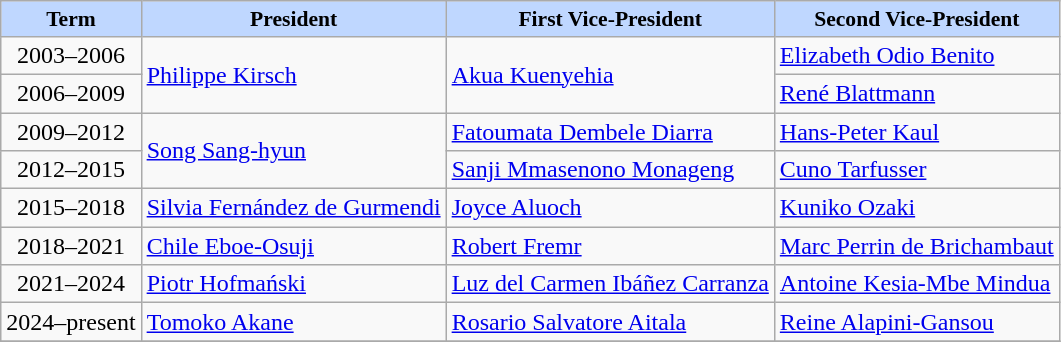<table class="wikitable">
<tr bgcolor=#BFD7FF align="center" style="font-size:90%;">
<td><strong>Term</strong></td>
<td><strong>President</strong></td>
<td><strong>First Vice-President</strong></td>
<td><strong>Second Vice-President</strong></td>
</tr>
<tr>
<td valign="middle" align="center">2003–2006</td>
<td rowspan=2> <a href='#'>Philippe Kirsch</a></td>
<td rowspan=2> <a href='#'>Akua Kuenyehia</a></td>
<td rowspan=1> <a href='#'>Elizabeth Odio Benito</a></td>
</tr>
<tr>
<td valign="middle" align="center">2006–2009</td>
<td rowspan=1> <a href='#'>René Blattmann</a></td>
</tr>
<tr>
<td valign="middle" align="center">2009–2012</td>
<td rowspan=2> <a href='#'>Song Sang-hyun</a></td>
<td rowspan=1> <a href='#'>Fatoumata Dembele Diarra</a></td>
<td rowspan=1> <a href='#'>Hans-Peter Kaul</a></td>
</tr>
<tr>
<td valign="middle" align="center">2012–2015</td>
<td rowspan=1> <a href='#'>Sanji Mmasenono Monageng</a></td>
<td rowspan=1> <a href='#'>Cuno Tarfusser</a></td>
</tr>
<tr>
<td valign="middle" align="center">2015–2018</td>
<td rowspan=1> <a href='#'>Silvia Fernández de Gurmendi</a></td>
<td rowspan=1> <a href='#'>Joyce Aluoch</a></td>
<td rowspan=1> <a href='#'>Kuniko Ozaki</a></td>
</tr>
<tr>
<td valign="middle" align="center">2018–2021</td>
<td rowspan=1> <a href='#'>Chile Eboe-Osuji</a></td>
<td rowspan=1> <a href='#'>Robert Fremr</a></td>
<td rowspan=1> <a href='#'>Marc Perrin de Brichambaut</a></td>
</tr>
<tr>
<td valign="middle" align="center">2021–2024</td>
<td rowspan=1> <a href='#'>Piotr Hofmański</a></td>
<td rowspan=1> <a href='#'>Luz del Carmen Ibáñez Carranza</a></td>
<td rowspan=1> <a href='#'>Antoine Kesia-Mbe Mindua</a></td>
</tr>
<tr>
<td valign="middle" align="center">2024–present</td>
<td rowspan=1> <a href='#'>Tomoko Akane</a></td>
<td rowspan=1> <a href='#'>Rosario Salvatore Aitala</a></td>
<td rowspan=1> <a href='#'>Reine Alapini-Gansou</a></td>
</tr>
<tr>
</tr>
</table>
